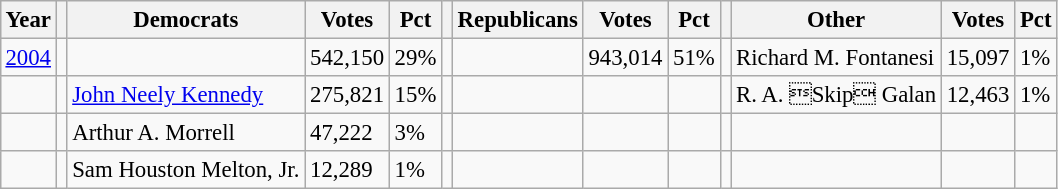<table class="wikitable" style="margin:0.5em ; font-size:95%">
<tr>
<th>Year</th>
<th></th>
<th>Democrats</th>
<th>Votes</th>
<th>Pct</th>
<th></th>
<th>Republicans</th>
<th>Votes</th>
<th>Pct</th>
<th></th>
<th>Other</th>
<th>Votes</th>
<th>Pct</th>
</tr>
<tr>
<td><a href='#'>2004</a></td>
<td></td>
<td></td>
<td>542,150</td>
<td>29%</td>
<td></td>
<td></td>
<td>943,014</td>
<td>51%</td>
<td></td>
<td>Richard M. Fontanesi</td>
<td>15,097</td>
<td>1%</td>
</tr>
<tr>
<td></td>
<td></td>
<td><a href='#'>John Neely Kennedy</a></td>
<td>275,821</td>
<td>15%</td>
<td></td>
<td></td>
<td></td>
<td></td>
<td></td>
<td>R. A. Skip Galan</td>
<td>12,463</td>
<td>1%</td>
</tr>
<tr>
<td></td>
<td></td>
<td>Arthur A. Morrell</td>
<td>47,222</td>
<td>3%</td>
<td></td>
<td></td>
<td></td>
<td></td>
<td></td>
<td></td>
<td></td>
<td></td>
</tr>
<tr>
<td></td>
<td></td>
<td>Sam Houston Melton, Jr.</td>
<td>12,289</td>
<td>1%</td>
<td></td>
<td></td>
<td></td>
<td></td>
<td></td>
<td></td>
<td></td>
<td></td>
</tr>
</table>
